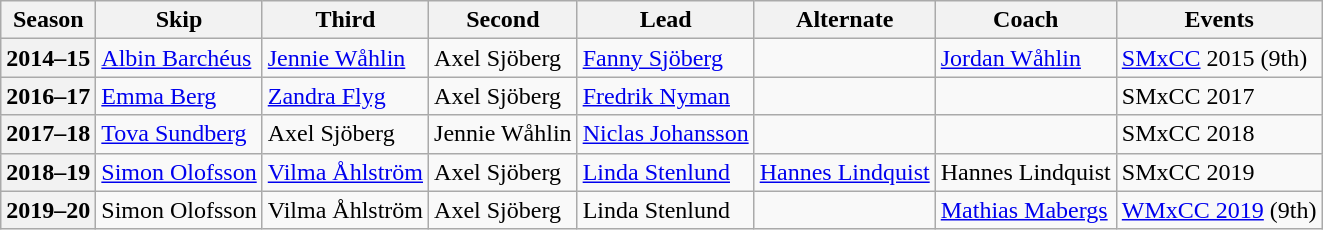<table class="wikitable">
<tr>
<th scope="col">Season</th>
<th scope="col">Skip</th>
<th scope="col">Third</th>
<th scope="col">Second</th>
<th scope="col">Lead</th>
<th scope="col">Alternate</th>
<th scope="col">Coach</th>
<th scope="col">Events</th>
</tr>
<tr>
<th scope="row">2014–15</th>
<td><a href='#'>Albin Barchéus</a></td>
<td><a href='#'>Jennie Wåhlin</a></td>
<td>Axel Sjöberg</td>
<td><a href='#'>Fanny Sjöberg</a></td>
<td></td>
<td><a href='#'>Jordan Wåhlin</a></td>
<td><a href='#'>SMxCC</a> 2015 (9th)</td>
</tr>
<tr>
<th scope="row">2016–17</th>
<td><a href='#'>Emma Berg</a></td>
<td><a href='#'>Zandra Flyg</a></td>
<td>Axel Sjöberg</td>
<td><a href='#'>Fredrik Nyman</a></td>
<td></td>
<td></td>
<td>SMxCC 2017 </td>
</tr>
<tr>
<th scope="row">2017–18</th>
<td><a href='#'>Tova Sundberg</a></td>
<td>Axel Sjöberg</td>
<td>Jennie Wåhlin</td>
<td><a href='#'>Niclas Johansson</a></td>
<td></td>
<td></td>
<td>SMxCC 2018 </td>
</tr>
<tr>
<th scope="row">2018–19</th>
<td><a href='#'>Simon Olofsson</a></td>
<td><a href='#'>Vilma Åhlström</a></td>
<td>Axel Sjöberg</td>
<td><a href='#'>Linda Stenlund</a></td>
<td><a href='#'>Hannes Lindquist</a></td>
<td>Hannes Lindquist</td>
<td>SMxCC 2019 </td>
</tr>
<tr>
<th scope="row">2019–20</th>
<td>Simon Olofsson</td>
<td>Vilma Åhlström</td>
<td>Axel Sjöberg</td>
<td>Linda Stenlund</td>
<td></td>
<td><a href='#'>Mathias Mabergs</a></td>
<td><a href='#'>WMxCC 2019</a> (9th)</td>
</tr>
</table>
